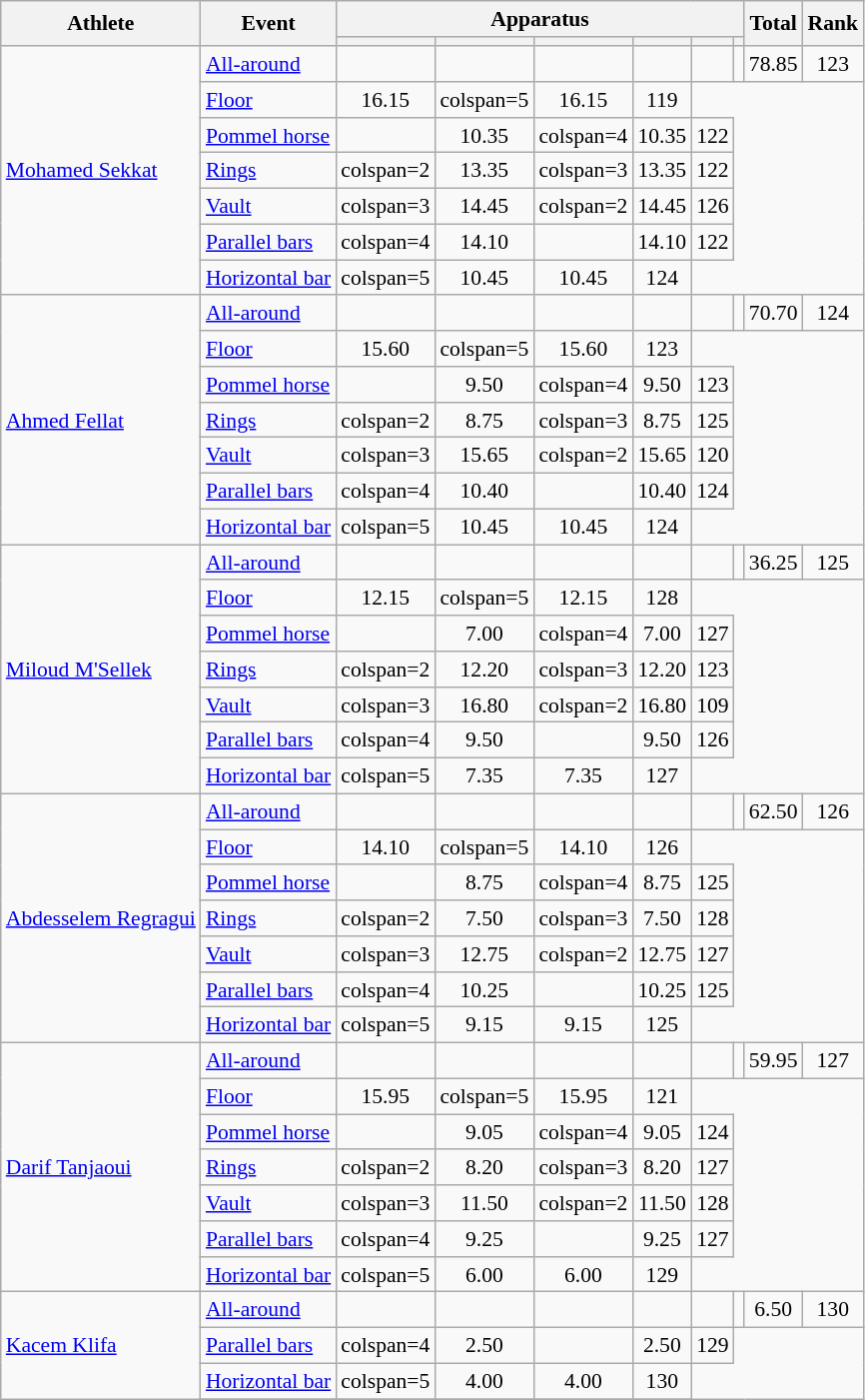<table class="wikitable" style="font-size:90%">
<tr>
<th rowspan=2>Athlete</th>
<th rowspan=2>Event</th>
<th colspan =6>Apparatus</th>
<th rowspan=2>Total</th>
<th rowspan=2>Rank</th>
</tr>
<tr style="font-size:95%">
<th></th>
<th></th>
<th></th>
<th></th>
<th></th>
<th></th>
</tr>
<tr align=center>
<td align=left rowspan=7><a href='#'>Mohamed Sekkat</a></td>
<td align=left><a href='#'>All-around</a></td>
<td></td>
<td></td>
<td></td>
<td></td>
<td></td>
<td></td>
<td>78.85</td>
<td>123</td>
</tr>
<tr align=center>
<td align=left><a href='#'>Floor</a></td>
<td>16.15</td>
<td>colspan=5 </td>
<td>16.15</td>
<td>119</td>
</tr>
<tr align=center>
<td align=left><a href='#'>Pommel horse</a></td>
<td></td>
<td>10.35</td>
<td>colspan=4 </td>
<td>10.35</td>
<td>122</td>
</tr>
<tr align=center>
<td align=left><a href='#'>Rings</a></td>
<td>colspan=2 </td>
<td>13.35</td>
<td>colspan=3 </td>
<td>13.35</td>
<td>122</td>
</tr>
<tr align=center>
<td align=left><a href='#'>Vault</a></td>
<td>colspan=3 </td>
<td>14.45</td>
<td>colspan=2 </td>
<td>14.45</td>
<td>126</td>
</tr>
<tr align=center>
<td align=left><a href='#'>Parallel bars</a></td>
<td>colspan=4 </td>
<td>14.10</td>
<td></td>
<td>14.10</td>
<td>122</td>
</tr>
<tr align=center>
<td align=left><a href='#'>Horizontal bar</a></td>
<td>colspan=5 </td>
<td>10.45</td>
<td>10.45</td>
<td>124</td>
</tr>
<tr align=center>
<td align=left rowspan=7><a href='#'>Ahmed Fellat</a></td>
<td align=left><a href='#'>All-around</a></td>
<td></td>
<td></td>
<td></td>
<td></td>
<td></td>
<td></td>
<td>70.70</td>
<td>124</td>
</tr>
<tr align=center>
<td align=left><a href='#'>Floor</a></td>
<td>15.60</td>
<td>colspan=5 </td>
<td>15.60</td>
<td>123</td>
</tr>
<tr align=center>
<td align=left><a href='#'>Pommel horse</a></td>
<td></td>
<td>9.50</td>
<td>colspan=4 </td>
<td>9.50</td>
<td>123</td>
</tr>
<tr align=center>
<td align=left><a href='#'>Rings</a></td>
<td>colspan=2 </td>
<td>8.75</td>
<td>colspan=3 </td>
<td>8.75</td>
<td>125</td>
</tr>
<tr align=center>
<td align=left><a href='#'>Vault</a></td>
<td>colspan=3 </td>
<td>15.65</td>
<td>colspan=2 </td>
<td>15.65</td>
<td>120</td>
</tr>
<tr align=center>
<td align=left><a href='#'>Parallel bars</a></td>
<td>colspan=4 </td>
<td>10.40</td>
<td></td>
<td>10.40</td>
<td>124</td>
</tr>
<tr align=center>
<td align=left><a href='#'>Horizontal bar</a></td>
<td>colspan=5 </td>
<td>10.45</td>
<td>10.45</td>
<td>124</td>
</tr>
<tr align=center>
<td align=left rowspan=7><a href='#'>Miloud M'Sellek</a></td>
<td align=left><a href='#'>All-around</a></td>
<td></td>
<td></td>
<td></td>
<td></td>
<td></td>
<td></td>
<td>36.25</td>
<td>125</td>
</tr>
<tr align=center>
<td align=left><a href='#'>Floor</a></td>
<td>12.15</td>
<td>colspan=5 </td>
<td>12.15</td>
<td>128</td>
</tr>
<tr align=center>
<td align=left><a href='#'>Pommel horse</a></td>
<td></td>
<td>7.00</td>
<td>colspan=4 </td>
<td>7.00</td>
<td>127</td>
</tr>
<tr align=center>
<td align=left><a href='#'>Rings</a></td>
<td>colspan=2 </td>
<td>12.20</td>
<td>colspan=3 </td>
<td>12.20</td>
<td>123</td>
</tr>
<tr align=center>
<td align=left><a href='#'>Vault</a></td>
<td>colspan=3 </td>
<td>16.80</td>
<td>colspan=2 </td>
<td>16.80</td>
<td>109</td>
</tr>
<tr align=center>
<td align=left><a href='#'>Parallel bars</a></td>
<td>colspan=4 </td>
<td>9.50</td>
<td></td>
<td>9.50</td>
<td>126</td>
</tr>
<tr align=center>
<td align=left><a href='#'>Horizontal bar</a></td>
<td>colspan=5 </td>
<td>7.35</td>
<td>7.35</td>
<td>127</td>
</tr>
<tr align=center>
<td align=left rowspan=7><a href='#'>Abdesselem Regragui</a></td>
<td align=left><a href='#'>All-around</a></td>
<td></td>
<td></td>
<td></td>
<td></td>
<td></td>
<td></td>
<td>62.50</td>
<td>126</td>
</tr>
<tr align=center>
<td align=left><a href='#'>Floor</a></td>
<td>14.10</td>
<td>colspan=5 </td>
<td>14.10</td>
<td>126</td>
</tr>
<tr align=center>
<td align=left><a href='#'>Pommel horse</a></td>
<td></td>
<td>8.75</td>
<td>colspan=4 </td>
<td>8.75</td>
<td>125</td>
</tr>
<tr align=center>
<td align=left><a href='#'>Rings</a></td>
<td>colspan=2 </td>
<td>7.50</td>
<td>colspan=3 </td>
<td>7.50</td>
<td>128</td>
</tr>
<tr align=center>
<td align=left><a href='#'>Vault</a></td>
<td>colspan=3 </td>
<td>12.75</td>
<td>colspan=2 </td>
<td>12.75</td>
<td>127</td>
</tr>
<tr align=center>
<td align=left><a href='#'>Parallel bars</a></td>
<td>colspan=4 </td>
<td>10.25</td>
<td></td>
<td>10.25</td>
<td>125</td>
</tr>
<tr align=center>
<td align=left><a href='#'>Horizontal bar</a></td>
<td>colspan=5 </td>
<td>9.15</td>
<td>9.15</td>
<td>125</td>
</tr>
<tr align=center>
<td align=left rowspan=7><a href='#'>Darif Tanjaoui</a></td>
<td align=left><a href='#'>All-around</a></td>
<td></td>
<td></td>
<td></td>
<td></td>
<td></td>
<td></td>
<td>59.95</td>
<td>127</td>
</tr>
<tr align=center>
<td align=left><a href='#'>Floor</a></td>
<td>15.95</td>
<td>colspan=5 </td>
<td>15.95</td>
<td>121</td>
</tr>
<tr align=center>
<td align=left><a href='#'>Pommel horse</a></td>
<td></td>
<td>9.05</td>
<td>colspan=4 </td>
<td>9.05</td>
<td>124</td>
</tr>
<tr align=center>
<td align=left><a href='#'>Rings</a></td>
<td>colspan=2 </td>
<td>8.20</td>
<td>colspan=3 </td>
<td>8.20</td>
<td>127</td>
</tr>
<tr align=center>
<td align=left><a href='#'>Vault</a></td>
<td>colspan=3 </td>
<td>11.50</td>
<td>colspan=2 </td>
<td>11.50</td>
<td>128</td>
</tr>
<tr align=center>
<td align=left><a href='#'>Parallel bars</a></td>
<td>colspan=4 </td>
<td>9.25</td>
<td></td>
<td>9.25</td>
<td>127</td>
</tr>
<tr align=center>
<td align=left><a href='#'>Horizontal bar</a></td>
<td>colspan=5 </td>
<td>6.00</td>
<td>6.00</td>
<td>129</td>
</tr>
<tr align=center>
<td align=left rowspan=7><a href='#'>Kacem Klifa</a></td>
<td align=left><a href='#'>All-around</a></td>
<td></td>
<td></td>
<td></td>
<td></td>
<td></td>
<td></td>
<td>6.50</td>
<td>130</td>
</tr>
<tr align=center>
<td align=left><a href='#'>Parallel bars</a></td>
<td>colspan=4 </td>
<td>2.50</td>
<td></td>
<td>2.50</td>
<td>129</td>
</tr>
<tr align=center>
<td align=left><a href='#'>Horizontal bar</a></td>
<td>colspan=5 </td>
<td>4.00</td>
<td>4.00</td>
<td>130</td>
</tr>
<tr align=center>
</tr>
</table>
